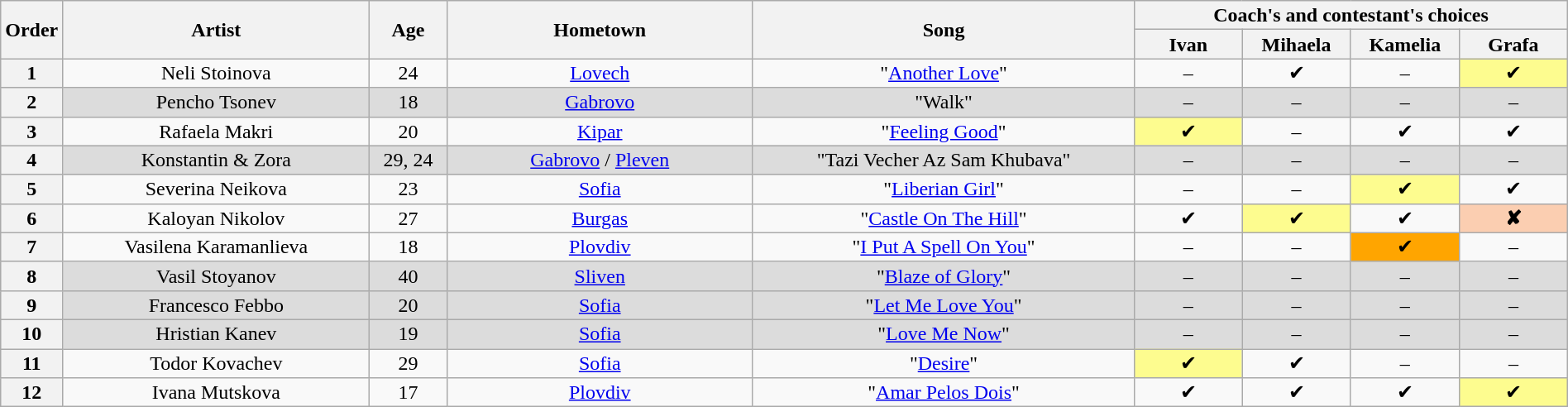<table class="wikitable" style="text-align:center; line-height:16px; width:100%;">
<tr>
<th rowspan="2" scope="col" style="width:02%;">Order</th>
<th rowspan="2" scope="col" style="width:20%;">Artist</th>
<th rowspan="2" scope="col" style="width:05%;">Age</th>
<th rowspan="2" scope="col" style="width:20%;">Hometown</th>
<th rowspan="2" scope="col" style="width:25%;">Song</th>
<th colspan="4" scope="col" style="width:28%;">Coach's and contestant's choices</th>
</tr>
<tr>
<th style="width:07%;">Ivan</th>
<th style="width:07%;">Mihaela</th>
<th style="width:07%;">Kamelia</th>
<th style="width:07%;">Grafa</th>
</tr>
<tr>
<th>1</th>
<td>Neli Stoinova</td>
<td>24</td>
<td><a href='#'>Lovech</a></td>
<td>"<a href='#'>Another Love</a>"</td>
<td>–</td>
<td>✔</td>
<td>–</td>
<td style="background:#fdfc8f;">✔</td>
</tr>
<tr style="background:#dcdcdc;" |>
<th>2</th>
<td>Pencho Tsonev</td>
<td>18</td>
<td><a href='#'>Gabrovo</a></td>
<td>"Walk"</td>
<td>–</td>
<td>–</td>
<td>–</td>
<td>–</td>
</tr>
<tr>
<th>3</th>
<td>Rafaela Makri</td>
<td>20</td>
<td><a href='#'>Kipar</a></td>
<td>"<a href='#'>Feeling Good</a>"</td>
<td style="background:#fdfc8f;">✔</td>
<td>–</td>
<td>✔</td>
<td>✔</td>
</tr>
<tr style="background:#dcdcdc;" |>
<th>4</th>
<td>Konstantin & Zora</td>
<td>29, 24</td>
<td><a href='#'>Gabrovo</a> / <a href='#'>Pleven</a></td>
<td>"Tazi Vecher Az Sam Khubava"</td>
<td>–</td>
<td>–</td>
<td>–</td>
<td>–</td>
</tr>
<tr>
<th>5</th>
<td>Severina Neikova</td>
<td>23</td>
<td><a href='#'>Sofia</a></td>
<td>"<a href='#'>Liberian Girl</a>"</td>
<td>–</td>
<td>–</td>
<td style="background:#fdfc8f;">✔</td>
<td>✔</td>
</tr>
<tr>
<th>6</th>
<td>Kaloyan Nikolov</td>
<td>27</td>
<td><a href='#'>Burgas</a></td>
<td>"<a href='#'>Castle On The Hill</a>"</td>
<td>✔</td>
<td style="background:#fdfc8f;">✔</td>
<td>✔</td>
<td style="background:#fbceb1;"><strong>✘</strong></td>
</tr>
<tr>
<th>7</th>
<td>Vasilena Karamanlieva</td>
<td>18</td>
<td><a href='#'>Plovdiv</a></td>
<td>"<a href='#'>I Put A Spell On You</a>"</td>
<td>–</td>
<td>–</td>
<td style="background:orange;">✔</td>
<td>–</td>
</tr>
<tr style="background:#dcdcdc;" |>
<th>8</th>
<td>Vasil Stoyanov</td>
<td>40</td>
<td><a href='#'>Sliven</a></td>
<td>"<a href='#'>Blaze of Glory</a>"</td>
<td>–</td>
<td>–</td>
<td>–</td>
<td>–</td>
</tr>
<tr style="background:#dcdcdc;" |>
<th>9</th>
<td>Francesco Febbo</td>
<td>20</td>
<td><a href='#'>Sofia</a></td>
<td>"<a href='#'>Let Me Love You</a>"</td>
<td>–</td>
<td>–</td>
<td>–</td>
<td>–</td>
</tr>
<tr style="background:#dcdcdc;" |>
<th>10</th>
<td>Hristian Kanev</td>
<td>19</td>
<td><a href='#'>Sofia</a></td>
<td>"<a href='#'>Love Me Now</a>"</td>
<td>–</td>
<td>–</td>
<td>–</td>
<td>–</td>
</tr>
<tr>
<th>11</th>
<td>Todor Kovachev</td>
<td>29</td>
<td><a href='#'>Sofia</a></td>
<td>"<a href='#'>Desire</a>"</td>
<td style="background:#fdfc8f;">✔</td>
<td>✔</td>
<td>–</td>
<td>–</td>
</tr>
<tr>
<th>12</th>
<td>Ivana Mutskova</td>
<td>17</td>
<td><a href='#'>Plovdiv</a></td>
<td>"<a href='#'>Amar Pelos Dois</a>"</td>
<td>✔</td>
<td>✔</td>
<td>✔</td>
<td style="background:#fdfc8f;">✔</td>
</tr>
</table>
